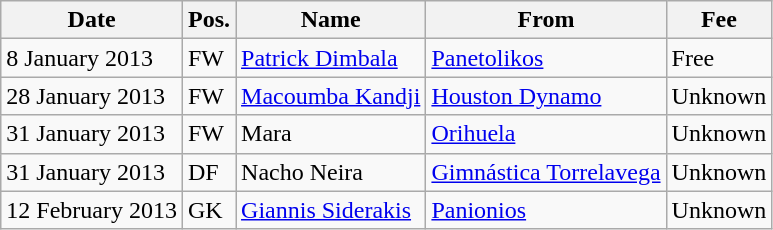<table class="wikitable">
<tr>
<th>Date</th>
<th>Pos.</th>
<th>Name</th>
<th>From</th>
<th>Fee</th>
</tr>
<tr>
<td>8 January 2013</td>
<td>FW</td>
<td> <a href='#'>Patrick Dimbala</a></td>
<td><a href='#'>Panetolikos</a></td>
<td>Free</td>
</tr>
<tr>
<td>28 January 2013</td>
<td>FW</td>
<td> <a href='#'>Macoumba Kandji</a></td>
<td><a href='#'>Houston Dynamo</a></td>
<td>Unknown</td>
</tr>
<tr>
<td>31 January 2013</td>
<td>FW</td>
<td> Mara</td>
<td><a href='#'>Orihuela</a></td>
<td>Unknown</td>
</tr>
<tr>
<td>31 January 2013</td>
<td>DF</td>
<td> Nacho Neira</td>
<td><a href='#'>Gimnástica Torrelavega</a></td>
<td>Unknown</td>
</tr>
<tr>
<td>12 February 2013</td>
<td>GK</td>
<td> <a href='#'>Giannis Siderakis</a></td>
<td><a href='#'>Panionios</a></td>
<td>Unknown</td>
</tr>
</table>
